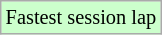<table class="wikitable" style="font-size: 85%;">
<tr style="background:#ccffcc;">
<td>Fastest session lap</td>
</tr>
</table>
